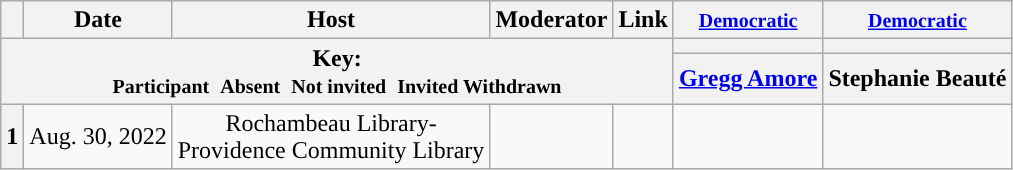<table class="wikitable" style="text-align:center;">
<tr>
<th scope="col"></th>
<th scope="col">Date</th>
<th scope="col">Host</th>
<th scope="col">Moderator</th>
<th scope="col">Link</th>
<th scope="col"><small><a href='#'>Democratic</a></small></th>
<th scope="col"><small><a href='#'>Democratic</a></small></th>
</tr>
<tr>
<th colspan="5" rowspan="2">Key:<br> <small>Participant </small>  <small>Absent </small>  <small>Not invited </small>  <small>Invited  Withdrawn</small></th>
<th scope="col" style="background:"></th>
<th scope="col" style="background:"></th>
</tr>
<tr>
<th scope="col"><a href='#'>Gregg Amore</a></th>
<th scope="col">Stephanie Beauté</th>
</tr>
<tr>
<th>1</th>
<td style="white-space:nowrap;">Aug. 30, 2022</td>
<td style="white-space:nowrap;">Rochambeau Library-<br>Providence Community Library</td>
<td style="white-space:nowrap;"></td>
<td style="white-space:nowrap;"></td>
<td></td>
<td></td>
</tr>
</table>
